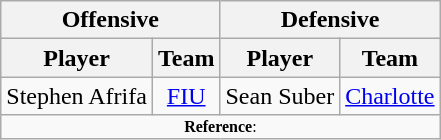<table class="wikitable" style="text-align: center;">
<tr>
<th colspan="2">Offensive</th>
<th colspan="2">Defensive</th>
</tr>
<tr>
<th>Player</th>
<th>Team</th>
<th>Player</th>
<th>Team</th>
</tr>
<tr>
<td>Stephen Afrifa</td>
<td><a href='#'>FIU</a></td>
<td>Sean Suber</td>
<td><a href='#'>Charlotte</a></td>
</tr>
<tr>
<td colspan="4"  style="font-size:8pt; text-align:center;"><strong>Reference</strong>:</td>
</tr>
</table>
